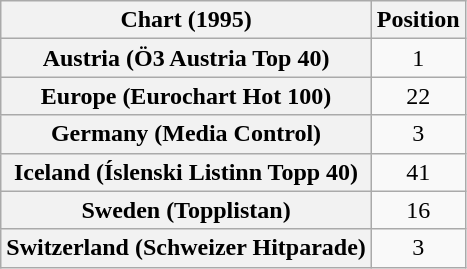<table class="wikitable sortable plainrowheaders" style="text-align:center">
<tr>
<th>Chart (1995)</th>
<th>Position</th>
</tr>
<tr>
<th scope="row">Austria (Ö3 Austria Top 40)</th>
<td>1</td>
</tr>
<tr>
<th scope="row">Europe (Eurochart Hot 100)</th>
<td>22</td>
</tr>
<tr>
<th scope="row">Germany (Media Control)</th>
<td>3</td>
</tr>
<tr>
<th scope="row">Iceland (Íslenski Listinn Topp 40)</th>
<td>41</td>
</tr>
<tr>
<th scope="row">Sweden (Topplistan)</th>
<td>16</td>
</tr>
<tr>
<th scope="row">Switzerland (Schweizer Hitparade)</th>
<td>3</td>
</tr>
</table>
